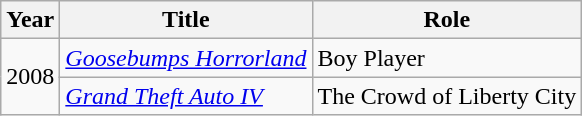<table class="wikitable sortable">
<tr>
<th>Year</th>
<th>Title</th>
<th class="unsortable">Role</th>
</tr>
<tr>
<td rowspan="2">2008</td>
<td><em><a href='#'>Goosebumps Horrorland</a></em></td>
<td>Boy Player</td>
</tr>
<tr>
<td><em><a href='#'>Grand Theft Auto IV</a></em></td>
<td>The Crowd of Liberty City</td>
</tr>
</table>
